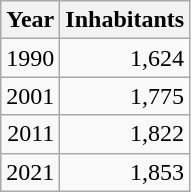<table cellspacing="0" cellpadding="0">
<tr>
<td valign="top"><br><table class="wikitable sortable zebra hintergrundfarbe5">
<tr>
<th>Year</th>
<th>Inhabitants</th>
</tr>
<tr align="right">
<td>1990</td>
<td>1,624</td>
</tr>
<tr align="right">
<td>2001</td>
<td>1,775</td>
</tr>
<tr align="right">
<td>2011</td>
<td>1,822</td>
</tr>
<tr align="right">
<td>2021</td>
<td>1,853</td>
</tr>
</table>
</td>
</tr>
</table>
